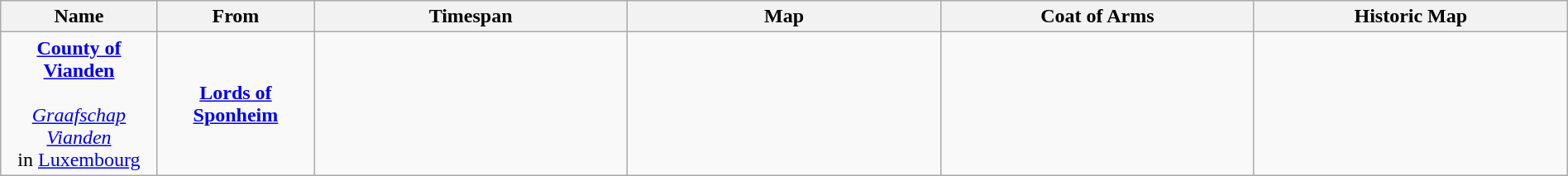<table class="wikitable" style="text-align:center; width:100%">
<tr>
<th width=10%>Name</th>
<th width=10%>From</th>
<th width=20%>Timespan</th>
<th width=20%>Map</th>
<th width=20%>Coat of Arms</th>
<th width=20%>Historic Map</th>
</tr>
<tr>
<td><strong><a href='#'>County of Vianden</a></strong><br><br><em><a href='#'>Graafschap Vianden</a></em><br>in <a href='#'>Luxembourg</a></td>
<td><strong><a href='#'>Lords of Sponheim</a></strong></td>
<td></td>
<td></td>
<td><br></td>
<td><br></td>
</tr>
</table>
